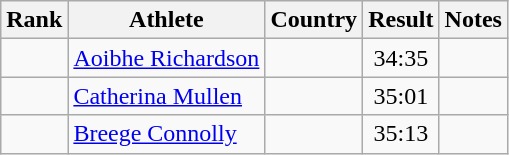<table class="wikitable sortable" style=text-align:center>
<tr>
<th>Rank</th>
<th>Athlete</th>
<th>Country</th>
<th>Result</th>
<th>Notes</th>
</tr>
<tr>
<td></td>
<td align=left><a href='#'>Aoibhe Richardson</a></td>
<td align=left></td>
<td>34:35</td>
<td></td>
</tr>
<tr>
<td></td>
<td align=left><a href='#'>Catherina Mullen</a></td>
<td align=left></td>
<td>35:01</td>
<td></td>
</tr>
<tr>
<td></td>
<td align=left><a href='#'>Breege Connolly</a></td>
<td align=left></td>
<td>35:13</td>
<td></td>
</tr>
</table>
